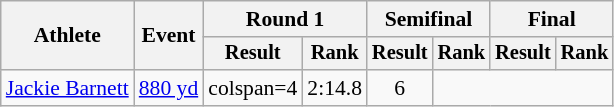<table class=wikitable style=font-size:90%>
<tr>
<th rowspan=2>Athlete</th>
<th rowspan=2>Event</th>
<th colspan=2>Round 1</th>
<th colspan=2>Semifinal</th>
<th colspan=2>Final</th>
</tr>
<tr style=font-size:95%>
<th>Result</th>
<th>Rank</th>
<th>Result</th>
<th>Rank</th>
<th>Result</th>
<th>Rank</th>
</tr>
<tr align=center>
<td align=left><a href='#'>Jackie Barnett</a></td>
<td align=left><a href='#'>880 yd</a></td>
<td>colspan=4 </td>
<td>2:14.8</td>
<td>6</td>
</tr>
</table>
